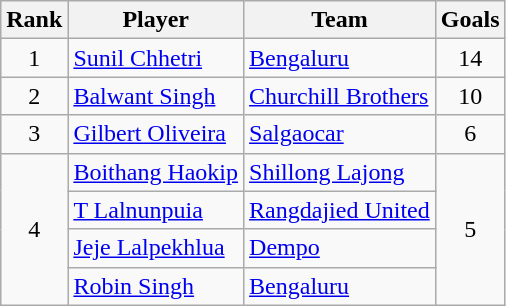<table class="wikitable sortable" style="text9-align:center">
<tr>
<th>Rank</th>
<th>Player</th>
<th>Team</th>
<th>Goals</th>
</tr>
<tr>
<td style="text-align:center;">1</td>
<td align="left"> <a href='#'>Sunil Chhetri</a></td>
<td align="left"><a href='#'>Bengaluru</a></td>
<td style="text-align:center;">14</td>
</tr>
<tr>
<td style="text-align:center;">2</td>
<td align="left"> <a href='#'>Balwant Singh</a></td>
<td align="left"><a href='#'>Churchill Brothers</a></td>
<td style="text-align:center;">10</td>
</tr>
<tr>
<td style="text-align:center;">3</td>
<td align="left"> <a href='#'>Gilbert Oliveira</a></td>
<td align="left"><a href='#'>Salgaocar</a></td>
<td style="text-align:center;">6</td>
</tr>
<tr>
<td rowspan="4" style="text-align:center;">4</td>
<td align="left"> <a href='#'>Boithang Haokip</a></td>
<td align="left"><a href='#'>Shillong Lajong</a></td>
<td rowspan="4" style="text-align:center;">5</td>
</tr>
<tr>
<td align="left"> <a href='#'>T Lalnunpuia</a></td>
<td align="left"><a href='#'>Rangdajied United</a></td>
</tr>
<tr>
<td align="left"> <a href='#'>Jeje Lalpekhlua</a></td>
<td align="left"><a href='#'>Dempo</a></td>
</tr>
<tr>
<td align="left"> <a href='#'>Robin Singh</a></td>
<td align="left"><a href='#'>Bengaluru</a></td>
</tr>
</table>
